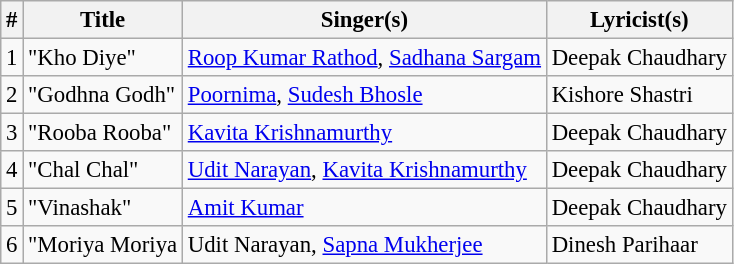<table class="wikitable" style="font-size:95%;">
<tr>
<th>#</th>
<th>Title</th>
<th>Singer(s)</th>
<th>Lyricist(s)</th>
</tr>
<tr>
<td>1</td>
<td>"Kho Diye"</td>
<td><a href='#'>Roop Kumar Rathod</a>,  <a href='#'>Sadhana Sargam</a></td>
<td>Deepak Chaudhary</td>
</tr>
<tr>
<td>2</td>
<td>"Godhna Godh"</td>
<td><a href='#'>Poornima</a>, <a href='#'>Sudesh Bhosle</a></td>
<td>Kishore Shastri</td>
</tr>
<tr>
<td>3</td>
<td>"Rooba Rooba"</td>
<td><a href='#'>Kavita Krishnamurthy</a></td>
<td>Deepak Chaudhary</td>
</tr>
<tr>
<td>4</td>
<td>"Chal Chal"</td>
<td><a href='#'>Udit Narayan</a>, <a href='#'>Kavita Krishnamurthy</a></td>
<td>Deepak Chaudhary</td>
</tr>
<tr>
<td>5</td>
<td>"Vinashak"</td>
<td><a href='#'>Amit Kumar</a></td>
<td>Deepak Chaudhary</td>
</tr>
<tr>
<td>6</td>
<td>"Moriya Moriya</td>
<td>Udit Narayan, <a href='#'>Sapna Mukherjee</a></td>
<td>Dinesh Parihaar</td>
</tr>
</table>
